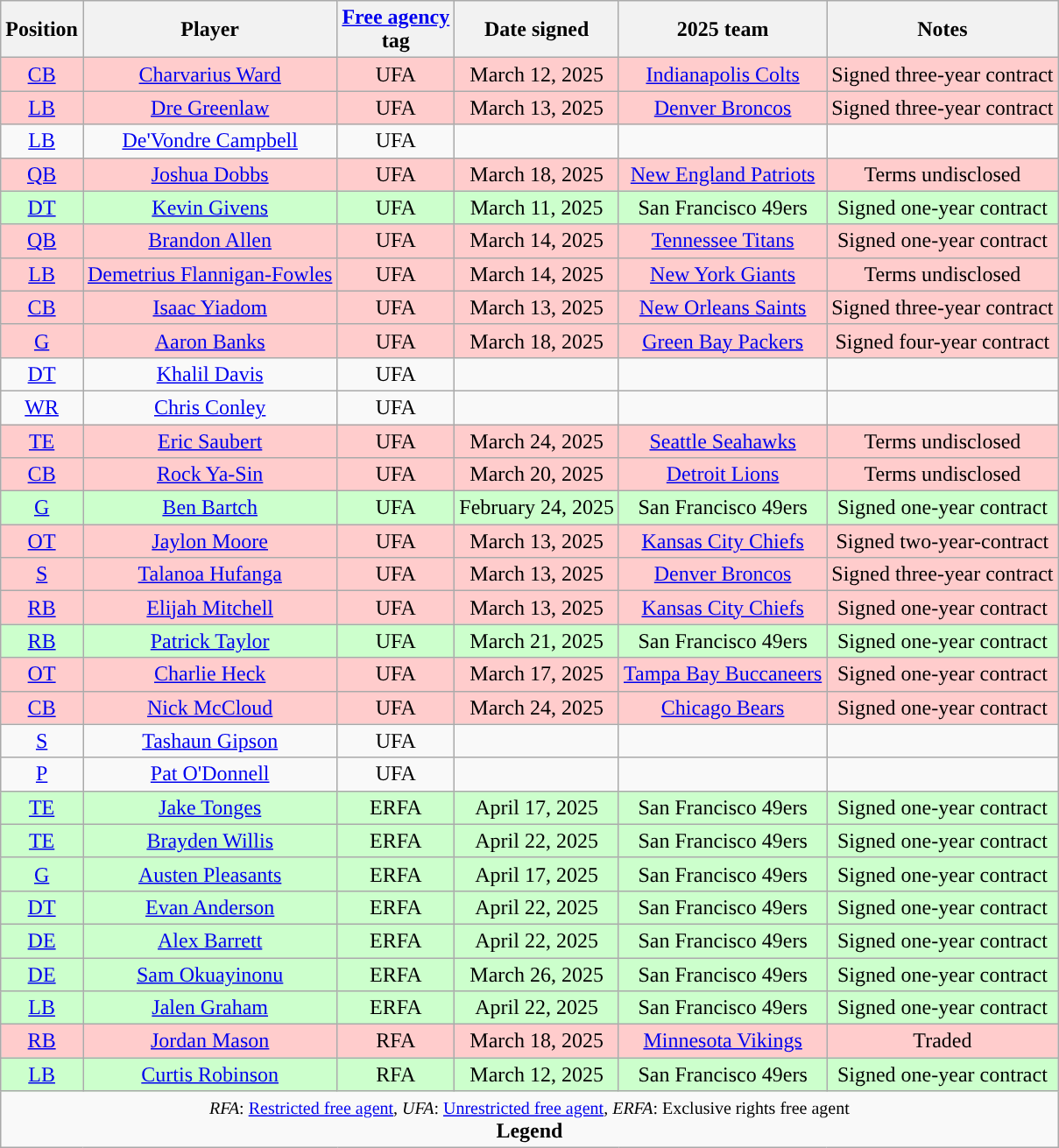<table class="sortable wikitable" style="text-align:center">
<tr>
<th>Position</th>
<th>Player</th>
<th><a href='#'><span>Free agency</span></a><br>tag</th>
<th>Date signed</th>
<th>2025 team</th>
<th>Notes</th>
</tr>
<tr style="background:#fcc">
<td><a href='#'>CB</a></td>
<td><a href='#'>Charvarius Ward</a></td>
<td>UFA</td>
<td>March 12, 2025</td>
<td><a href='#'>Indianapolis Colts</a></td>
<td>Signed three-year contract</td>
</tr>
<tr style="background:#fcc">
<td><a href='#'>LB</a></td>
<td><a href='#'>Dre Greenlaw</a></td>
<td>UFA</td>
<td>March 13, 2025</td>
<td><a href='#'>Denver Broncos</a></td>
<td>Signed three-year contract</td>
</tr>
<tr>
<td><a href='#'>LB</a></td>
<td><a href='#'>De'Vondre Campbell</a></td>
<td>UFA</td>
<td></td>
<td></td>
<td></td>
</tr>
<tr style="background:#fcc">
<td><a href='#'>QB</a></td>
<td><a href='#'>Joshua Dobbs</a></td>
<td>UFA</td>
<td>March 18, 2025</td>
<td><a href='#'>New England Patriots</a></td>
<td>Terms undisclosed</td>
</tr>
<tr style="background:#cfc">
<td><a href='#'>DT</a></td>
<td><a href='#'>Kevin Givens</a></td>
<td>UFA</td>
<td>March 11, 2025</td>
<td>San Francisco 49ers</td>
<td>Signed one-year contract</td>
</tr>
<tr style="background:#fcc">
<td><a href='#'>QB</a></td>
<td><a href='#'>Brandon Allen</a></td>
<td>UFA</td>
<td>March 14, 2025</td>
<td><a href='#'>Tennessee Titans</a></td>
<td>Signed one-year contract</td>
</tr>
<tr style="background:#fcc">
<td><a href='#'>LB</a></td>
<td><a href='#'>Demetrius Flannigan-Fowles</a></td>
<td>UFA</td>
<td>March 14, 2025</td>
<td><a href='#'>New York Giants</a></td>
<td>Terms undisclosed</td>
</tr>
<tr style="background:#fcc">
<td><a href='#'>CB</a></td>
<td><a href='#'>Isaac Yiadom</a></td>
<td>UFA</td>
<td>March 13, 2025</td>
<td><a href='#'>New Orleans Saints</a></td>
<td>Signed three-year contract</td>
</tr>
<tr style="background:#fcc">
<td><a href='#'>G</a></td>
<td><a href='#'>Aaron Banks</a></td>
<td>UFA</td>
<td>March 18, 2025</td>
<td><a href='#'>Green Bay Packers</a></td>
<td>Signed four-year contract</td>
</tr>
<tr>
<td><a href='#'>DT</a></td>
<td><a href='#'>Khalil Davis</a></td>
<td>UFA</td>
<td></td>
<td></td>
<td></td>
</tr>
<tr>
<td><a href='#'>WR</a></td>
<td><a href='#'>Chris Conley</a></td>
<td>UFA</td>
<td></td>
<td></td>
<td></td>
</tr>
<tr style="background:#fcc">
<td><a href='#'>TE</a></td>
<td><a href='#'>Eric Saubert</a></td>
<td>UFA</td>
<td>March 24, 2025</td>
<td><a href='#'>Seattle Seahawks</a></td>
<td>Terms undisclosed</td>
</tr>
<tr style="background:#fcc">
<td><a href='#'>CB</a></td>
<td><a href='#'>Rock Ya-Sin</a></td>
<td>UFA</td>
<td>March 20, 2025</td>
<td><a href='#'>Detroit Lions</a></td>
<td>Terms undisclosed</td>
</tr>
<tr style="background:#cfc">
<td><a href='#'>G</a></td>
<td><a href='#'>Ben Bartch</a></td>
<td>UFA</td>
<td>February 24, 2025</td>
<td>San Francisco 49ers</td>
<td>Signed one-year contract</td>
</tr>
<tr style="background:#fcc">
<td><a href='#'>OT</a></td>
<td><a href='#'>Jaylon Moore</a></td>
<td>UFA</td>
<td>March 13, 2025</td>
<td><a href='#'>Kansas City Chiefs</a></td>
<td>Signed two-year-contract</td>
</tr>
<tr style="background:#fcc">
<td><a href='#'>S</a></td>
<td><a href='#'>Talanoa Hufanga</a></td>
<td>UFA</td>
<td>March 13, 2025</td>
<td><a href='#'>Denver Broncos</a></td>
<td>Signed three-year contract</td>
</tr>
<tr style="background:#fcc">
<td><a href='#'>RB</a></td>
<td><a href='#'>Elijah Mitchell</a></td>
<td>UFA</td>
<td>March 13, 2025</td>
<td><a href='#'>Kansas City Chiefs</a></td>
<td>Signed one-year contract</td>
</tr>
<tr style="background:#cfc">
<td><a href='#'>RB</a></td>
<td><a href='#'>Patrick Taylor</a></td>
<td>UFA</td>
<td>March 21, 2025</td>
<td>San Francisco 49ers</td>
<td>Signed one-year contract</td>
</tr>
<tr style="background:#fcc">
<td><a href='#'>OT</a></td>
<td><a href='#'>Charlie Heck</a></td>
<td>UFA</td>
<td>March 17, 2025</td>
<td><a href='#'>Tampa Bay Buccaneers</a></td>
<td>Signed one-year contract</td>
</tr>
<tr style="background:#fcc">
<td><a href='#'>CB</a></td>
<td><a href='#'>Nick McCloud</a></td>
<td>UFA</td>
<td>March 24, 2025</td>
<td><a href='#'>Chicago Bears</a></td>
<td>Signed one-year contract</td>
</tr>
<tr>
<td><a href='#'>S</a></td>
<td><a href='#'>Tashaun Gipson</a></td>
<td>UFA</td>
<td></td>
<td></td>
<td></td>
</tr>
<tr>
<td><a href='#'>P</a></td>
<td><a href='#'>Pat O'Donnell</a></td>
<td>UFA</td>
<td></td>
<td></td>
<td></td>
</tr>
<tr style="background:#cfc">
<td><a href='#'>TE</a></td>
<td><a href='#'>Jake Tonges</a></td>
<td>ERFA</td>
<td>April 17, 2025</td>
<td>San Francisco 49ers</td>
<td>Signed one-year contract</td>
</tr>
<tr style="background:#cfc">
<td><a href='#'>TE</a></td>
<td><a href='#'>Brayden Willis</a></td>
<td>ERFA</td>
<td>April 22, 2025</td>
<td>San Francisco 49ers</td>
<td>Signed one-year contract</td>
</tr>
<tr style="background:#cfc">
<td><a href='#'>G</a></td>
<td><a href='#'>Austen Pleasants</a></td>
<td>ERFA</td>
<td>April 17, 2025</td>
<td>San Francisco 49ers</td>
<td>Signed one-year contract</td>
</tr>
<tr style="background:#cfc">
<td><a href='#'>DT</a></td>
<td><a href='#'>Evan Anderson</a></td>
<td>ERFA</td>
<td>April 22, 2025</td>
<td>San Francisco 49ers</td>
<td>Signed one-year contract</td>
</tr>
<tr style="background:#cfc">
<td><a href='#'>DE</a></td>
<td><a href='#'>Alex Barrett</a></td>
<td>ERFA</td>
<td>April 22, 2025</td>
<td>San Francisco 49ers</td>
<td>Signed one-year contract</td>
</tr>
<tr style="background:#cfc">
<td><a href='#'>DE</a></td>
<td><a href='#'>Sam Okuayinonu</a></td>
<td>ERFA</td>
<td>March 26, 2025</td>
<td>San Francisco 49ers</td>
<td>Signed one-year contract</td>
</tr>
<tr style="background:#cfc">
<td><a href='#'>LB</a></td>
<td><a href='#'>Jalen Graham</a></td>
<td>ERFA</td>
<td>April 22, 2025</td>
<td>San Francisco 49ers</td>
<td>Signed one-year contract</td>
</tr>
<tr style="background:#fcc">
<td><a href='#'>RB</a></td>
<td><a href='#'>Jordan Mason</a></td>
<td>RFA</td>
<td>March 18, 2025</td>
<td><a href='#'>Minnesota Vikings</a></td>
<td>Traded</td>
</tr>
<tr style="background:#cfc">
<td><a href='#'>LB</a></td>
<td><a href='#'>Curtis Robinson</a></td>
<td>RFA</td>
<td>March 12, 2025</td>
<td>San Francisco 49ers</td>
<td>Signed one-year contract</td>
</tr>
<tr>
<td colspan="6"><small><em>RFA</em>: <a href='#'>Restricted free agent</a>, <em>UFA</em>: <a href='#'>Unrestricted free agent</a>, <em>ERFA</em>: Exclusive rights free agent</small><br><strong>Legend</strong></td>
</tr>
</table>
